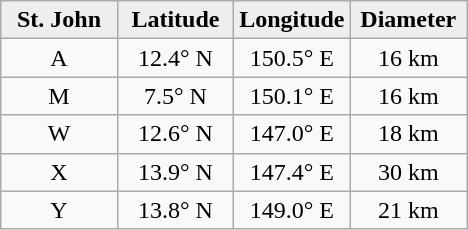<table class="wikitable">
<tr>
<th width="25%" style="background:#eeeeee;">St. John</th>
<th width="25%" style="background:#eeeeee;">Latitude</th>
<th width="25%" style="background:#eeeeee;">Longitude</th>
<th width="25%" style="background:#eeeeee;">Diameter</th>
</tr>
<tr>
<td align="center">A</td>
<td align="center">12.4° N</td>
<td align="center">150.5° E</td>
<td align="center">16 km</td>
</tr>
<tr>
<td align="center">M</td>
<td align="center">7.5° N</td>
<td align="center">150.1° E</td>
<td align="center">16 km</td>
</tr>
<tr>
<td align="center">W</td>
<td align="center">12.6° N</td>
<td align="center">147.0° E</td>
<td align="center">18 km</td>
</tr>
<tr>
<td align="center">X</td>
<td align="center">13.9° N</td>
<td align="center">147.4° E</td>
<td align="center">30 km</td>
</tr>
<tr>
<td align="center">Y</td>
<td align="center">13.8° N</td>
<td align="center">149.0° E</td>
<td align="center">21 km</td>
</tr>
</table>
